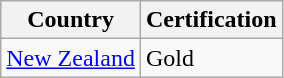<table class="wikitable">
<tr>
<th>Country</th>
<th>Certification</th>
</tr>
<tr>
<td><a href='#'>New Zealand</a></td>
<td>Gold</td>
</tr>
</table>
